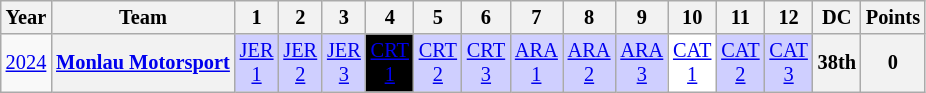<table class="wikitable" style="text-align:center; font-size:85%">
<tr>
<th>Year</th>
<th>Team</th>
<th>1</th>
<th>2</th>
<th>3</th>
<th>4</th>
<th>5</th>
<th>6</th>
<th>7</th>
<th>8</th>
<th>9</th>
<th>10</th>
<th>11</th>
<th>12</th>
<th>DC</th>
<th>Points</th>
</tr>
<tr>
<td><a href='#'>2024</a></td>
<th nowrap><a href='#'>Monlau Motorsport</a></th>
<td style="background:#CFCFFF;"><a href='#'>JER<br>1</a><br></td>
<td style="background:#CFCFFF"><a href='#'>JER<br>2</a><br></td>
<td style="background:#CFCFFF;"><a href='#'>JER<br>3</a><br></td>
<td style="background:black; color:white"><a href='#'><span>CRT<br>1</span></a><br></td>
<td style="background:#CFCFFF;"><a href='#'>CRT<br>2</a><br></td>
<td style="background:#CFCFFF;"><a href='#'>CRT<br>3</a><br></td>
<td style="background:#CFCFFF"><a href='#'>ARA<br>1</a><br></td>
<td style="background:#CFCFFF"><a href='#'>ARA<br>2</a><br></td>
<td style="background:#CFCFFF"><a href='#'>ARA<br>3</a><br></td>
<td style="background:#FFFFFF"><a href='#'>CAT<br>1</a><br></td>
<td style="background:#CFCFFF"><a href='#'>CAT<br>2</a><br></td>
<td style="background:#CFCFFF"><a href='#'>CAT<br>3</a><br></td>
<th>38th</th>
<th>0</th>
</tr>
</table>
